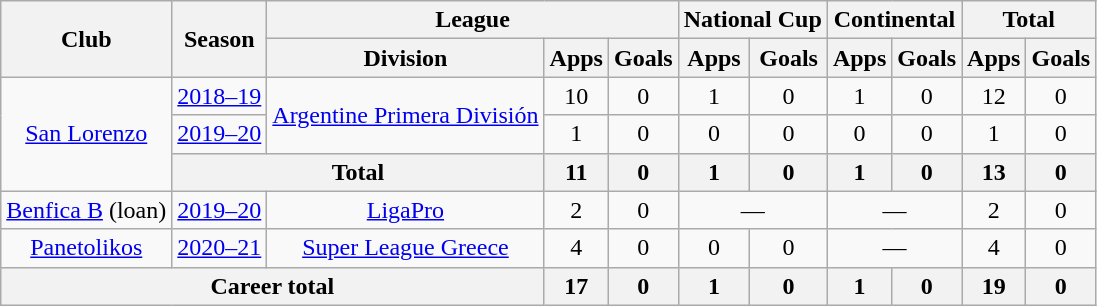<table class="wikitable" style="text-align:center">
<tr>
<th rowspan="2">Club</th>
<th rowspan="2">Season</th>
<th colspan="3">League</th>
<th colspan="2">National Cup</th>
<th colspan="2">Continental</th>
<th colspan="2">Total</th>
</tr>
<tr>
<th>Division</th>
<th>Apps</th>
<th>Goals</th>
<th>Apps</th>
<th>Goals</th>
<th>Apps</th>
<th>Goals</th>
<th>Apps</th>
<th>Goals</th>
</tr>
<tr>
<td rowspan="3"><a href='#'>San Lorenzo</a></td>
<td><a href='#'>2018–19</a></td>
<td rowspan="2"><a href='#'>Argentine Primera División</a></td>
<td>10</td>
<td>0</td>
<td>1</td>
<td>0</td>
<td>1</td>
<td>0</td>
<td>12</td>
<td>0</td>
</tr>
<tr>
<td><a href='#'>2019–20</a></td>
<td>1</td>
<td>0</td>
<td>0</td>
<td>0</td>
<td>0</td>
<td>0</td>
<td>1</td>
<td>0</td>
</tr>
<tr>
<th colspan="2">Total</th>
<th>11</th>
<th>0</th>
<th>1</th>
<th>0</th>
<th>1</th>
<th>0</th>
<th>13</th>
<th>0</th>
</tr>
<tr>
<td><a href='#'>Benfica B</a> (loan)</td>
<td><a href='#'>2019–20</a></td>
<td><a href='#'>LigaPro</a></td>
<td>2</td>
<td>0</td>
<td colspan="2">—</td>
<td colspan="2">—</td>
<td>2</td>
<td>0</td>
</tr>
<tr>
<td><a href='#'>Panetolikos</a></td>
<td><a href='#'>2020–21</a></td>
<td><a href='#'>Super League Greece</a></td>
<td>4</td>
<td>0</td>
<td>0</td>
<td>0</td>
<td colspan="2">—</td>
<td>4</td>
<td>0</td>
</tr>
<tr>
<th colspan="3">Career total</th>
<th>17</th>
<th>0</th>
<th>1</th>
<th>0</th>
<th>1</th>
<th>0</th>
<th>19</th>
<th>0</th>
</tr>
</table>
